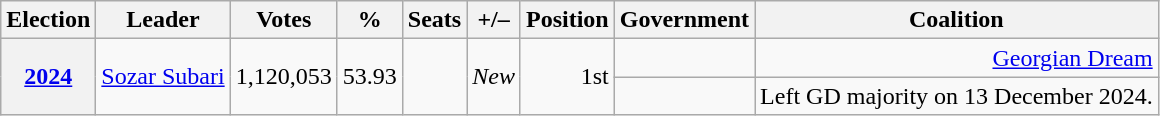<table class="wikitable" style="text-align: right;">
<tr>
<th>Election</th>
<th>Leader</th>
<th>Votes</th>
<th>%</th>
<th>Seats</th>
<th>+/–</th>
<th>Position</th>
<th>Government</th>
<th>Coalition</th>
</tr>
<tr>
<th rowspan="2"><a href='#'>2024</a></th>
<td rowspan="2" align="left"><a href='#'>Sozar Subari</a></td>
<td rowspan="2">1,120,053</td>
<td rowspan="2">53.93</td>
<td rowspan="2"></td>
<td rowspan="2"><em>New</em></td>
<td rowspan="2">1st</td>
<td></td>
<td><a href='#'>Georgian Dream</a></td>
</tr>
<tr>
<td></td>
<td>Left GD majority on 13 December 2024.</td>
</tr>
</table>
